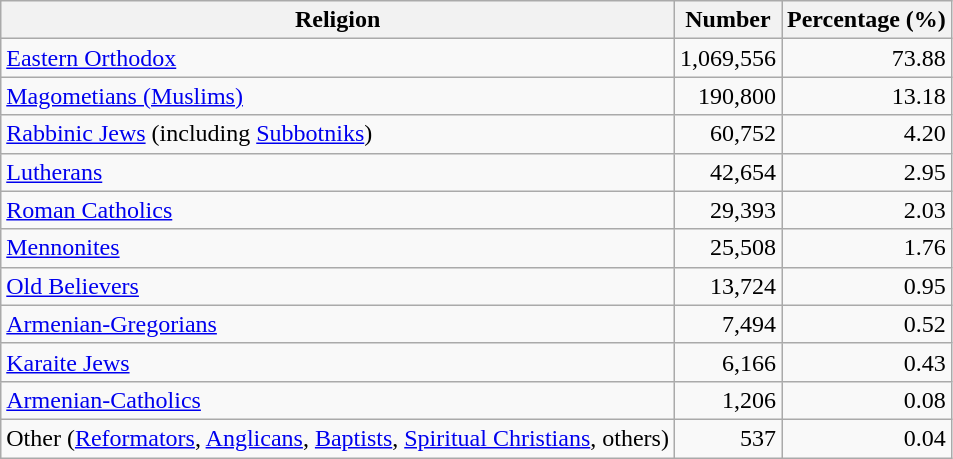<table align="center" class="wikitable plainlinks sortable">
<tr>
<th>Religion</th>
<th>Number</th>
<th>Percentage (%)</th>
</tr>
<tr ---->
<td><a href='#'>Eastern Orthodox</a></td>
<td style="text-align: right">1,069,556</td>
<td style="text-align: right">73.88</td>
</tr>
<tr ---->
<td><a href='#'>Magometians (Muslims)</a></td>
<td style="text-align: right">190,800</td>
<td style="text-align: right">13.18</td>
</tr>
<tr ---->
<td><a href='#'>Rabbinic Jews</a> (including <a href='#'>Subbotniks</a>)</td>
<td style="text-align: right">60,752</td>
<td style="text-align: right">4.20</td>
</tr>
<tr ---->
<td><a href='#'>Lutherans</a></td>
<td style="text-align: right">42,654</td>
<td style="text-align: right">2.95</td>
</tr>
<tr ---->
<td><a href='#'>Roman Catholics</a></td>
<td style="text-align: right">29,393</td>
<td style="text-align: right">2.03</td>
</tr>
<tr ---->
<td><a href='#'>Mennonites</a></td>
<td style="text-align: right">25,508</td>
<td style="text-align: right">1.76</td>
</tr>
<tr ---->
<td><a href='#'>Old Believers</a></td>
<td style="text-align: right">13,724</td>
<td style="text-align: right">0.95</td>
</tr>
<tr ---->
<td><a href='#'>Armenian-Gregorians</a></td>
<td style="text-align: right">7,494</td>
<td style="text-align: right">0.52</td>
</tr>
<tr ---->
<td><a href='#'>Karaite Jews</a></td>
<td style="text-align: right">6,166</td>
<td style="text-align: right">0.43</td>
</tr>
<tr ---->
<td><a href='#'>Armenian-Catholics</a></td>
<td style="text-align: right">1,206</td>
<td style="text-align: right">0.08</td>
</tr>
<tr ---->
<td>Other (<a href='#'>Reformators</a>, <a href='#'>Anglicans</a>, <a href='#'>Baptists</a>, <a href='#'>Spiritual Christians</a>, others)</td>
<td style="text-align: right">537</td>
<td style="text-align: right">0.04</td>
</tr>
</table>
